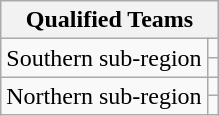<table class="wikitable">
<tr>
<th colspan=2>Qualified Teams</th>
</tr>
<tr>
<td rowspan=2>Southern sub-region</td>
<td></td>
</tr>
<tr>
<td></td>
</tr>
<tr>
<td rowspan=2>Northern sub-region</td>
<td></td>
</tr>
<tr>
<td></td>
</tr>
</table>
